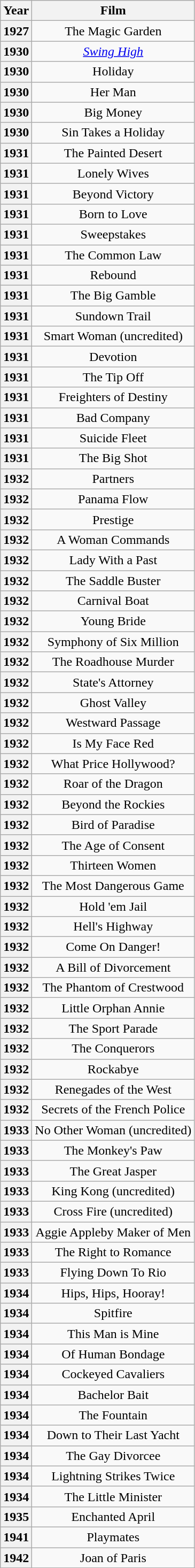<table class="wikitable" style="text-align: center; ">
<tr>
<th scope="col">Year</th>
<th scope="col">Film</th>
</tr>
<tr>
<th scope="row">1927</th>
<td>The Magic Garden</td>
</tr>
<tr>
<th scope="row">1930</th>
<td><em><a href='#'>Swing High</a></em></td>
</tr>
<tr>
<th scope="row">1930</th>
<td>Holiday</td>
</tr>
<tr>
<th scope="row">1930</th>
<td>Her Man</td>
</tr>
<tr>
<th scope="row">1930</th>
<td>Big Money</td>
</tr>
<tr>
<th scope="row">1930</th>
<td>Sin Takes a Holiday</td>
</tr>
<tr>
<th scope="row">1931</th>
<td>The Painted Desert</td>
</tr>
<tr>
<th scope="row">1931</th>
<td>Lonely Wives</td>
</tr>
<tr>
<th scope="row">1931</th>
<td>Beyond Victory</td>
</tr>
<tr>
<th scope="row">1931</th>
<td>Born to Love</td>
</tr>
<tr>
<th scope="row">1931</th>
<td>Sweepstakes</td>
</tr>
<tr>
<th scope="row">1931</th>
<td>The Common Law</td>
</tr>
<tr>
<th scope="row">1931</th>
<td>Rebound</td>
</tr>
<tr>
<th scope="row">1931</th>
<td>The Big Gamble</td>
</tr>
<tr>
<th scope="row">1931</th>
<td>Sundown Trail</td>
</tr>
<tr>
<th scope="row">1931</th>
<td>Smart Woman (uncredited)</td>
</tr>
<tr>
<th scope="row">1931</th>
<td>Devotion</td>
</tr>
<tr>
<th scope="row">1931</th>
<td>The Tip Off</td>
</tr>
<tr>
<th scope="row">1931</th>
<td>Freighters of Destiny</td>
</tr>
<tr>
<th scope="row">1931</th>
<td>Bad Company</td>
</tr>
<tr>
<th scope="row">1931</th>
<td>Suicide Fleet</td>
</tr>
<tr>
<th scope="row">1931</th>
<td>The Big Shot</td>
</tr>
<tr>
<th scope="row">1932</th>
<td>Partners</td>
</tr>
<tr>
<th scope="row">1932</th>
<td>Panama Flow</td>
</tr>
<tr>
<th scope="row">1932</th>
<td>Prestige</td>
</tr>
<tr>
<th scope="row">1932</th>
<td>A Woman Commands</td>
</tr>
<tr>
<th scope="row">1932</th>
<td>Lady With a Past</td>
</tr>
<tr>
<th scope="row">1932</th>
<td>The Saddle Buster</td>
</tr>
<tr>
<th scope="row">1932</th>
<td>Carnival Boat</td>
</tr>
<tr>
<th scope="row">1932</th>
<td>Young Bride</td>
</tr>
<tr>
<th scope="row">1932</th>
<td>Symphony of Six Million</td>
</tr>
<tr>
<th scope="row">1932</th>
<td>The Roadhouse Murder</td>
</tr>
<tr>
<th scope="row">1932</th>
<td>State's Attorney</td>
</tr>
<tr>
<th scope="row">1932</th>
<td>Ghost Valley</td>
</tr>
<tr>
<th scope="row">1932</th>
<td>Westward Passage</td>
</tr>
<tr>
<th scope="row">1932</th>
<td>Is My Face Red</td>
</tr>
<tr>
<th scope="row">1932</th>
<td>What Price Hollywood?</td>
</tr>
<tr>
<th scope="row">1932</th>
<td>Roar of the Dragon</td>
</tr>
<tr>
<th scope="row">1932</th>
<td>Beyond the Rockies</td>
</tr>
<tr>
<th scope="row">1932</th>
<td>Bird of Paradise</td>
</tr>
<tr>
<th scope="row">1932</th>
<td>The Age of Consent</td>
</tr>
<tr>
<th scope="row">1932</th>
<td>Thirteen Women</td>
</tr>
<tr>
<th scope="row">1932</th>
<td>The Most Dangerous Game</td>
</tr>
<tr>
<th scope="row">1932</th>
<td>Hold 'em Jail</td>
</tr>
<tr>
<th scope="row">1932</th>
<td>Hell's Highway</td>
</tr>
<tr>
<th scope="row">1932</th>
<td>Come On Danger!</td>
</tr>
<tr>
<th scope="row">1932</th>
<td>A Bill of Divorcement</td>
</tr>
<tr>
<th scope="row">1932</th>
<td>The Phantom of Crestwood</td>
</tr>
<tr>
<th scope="row">1932</th>
<td>Little Orphan Annie</td>
</tr>
<tr>
<th scope="row">1932</th>
<td>The Sport Parade</td>
</tr>
<tr>
<th scope="row">1932</th>
<td>The Conquerors</td>
</tr>
<tr>
<th scope="row">1932</th>
<td>Rockabye</td>
</tr>
<tr>
<th scope="row">1932</th>
<td>Renegades of the West</td>
</tr>
<tr>
<th scope="row">1932</th>
<td>Secrets of the French Police</td>
</tr>
<tr>
<th scope="row">1933</th>
<td>No Other Woman (uncredited)</td>
</tr>
<tr>
<th scope="row">1933</th>
<td>The Monkey's Paw</td>
</tr>
<tr>
<th scope="row">1933</th>
<td>The Great Jasper</td>
</tr>
<tr>
<th scope="row">1933</th>
<td>King Kong (uncredited)</td>
</tr>
<tr>
<th scope="row">1933</th>
<td>Cross Fire (uncredited)</td>
</tr>
<tr>
<th scope="row">1933</th>
<td>Aggie Appleby Maker of Men</td>
</tr>
<tr>
<th scope="row">1933</th>
<td>The Right to Romance</td>
</tr>
<tr>
<th scope="row">1933</th>
<td>Flying Down To Rio</td>
</tr>
<tr>
<th scope="row">1934</th>
<td>Hips, Hips, Hooray!</td>
</tr>
<tr>
<th scope="row">1934</th>
<td>Spitfire</td>
</tr>
<tr>
<th scope="row">1934</th>
<td>This Man is Mine</td>
</tr>
<tr>
<th scope="row">1934</th>
<td>Of Human Bondage</td>
</tr>
<tr>
<th scope="row">1934</th>
<td>Cockeyed Cavaliers</td>
</tr>
<tr>
<th scope="row">1934</th>
<td>Bachelor Bait</td>
</tr>
<tr>
<th scope="row">1934</th>
<td>The Fountain</td>
</tr>
<tr>
<th scope="row">1934</th>
<td>Down to Their Last Yacht</td>
</tr>
<tr>
<th scope="row">1934</th>
<td>The Gay Divorcee</td>
</tr>
<tr>
<th scope="row">1934</th>
<td>Lightning Strikes Twice</td>
</tr>
<tr>
<th scope="row">1934</th>
<td>The Little Minister</td>
</tr>
<tr>
<th scope="row">1935</th>
<td>Enchanted April</td>
</tr>
<tr>
<th scope="row">1941</th>
<td>Playmates</td>
</tr>
<tr>
<th scope="row">1942</th>
<td>Joan of Paris</td>
</tr>
</table>
